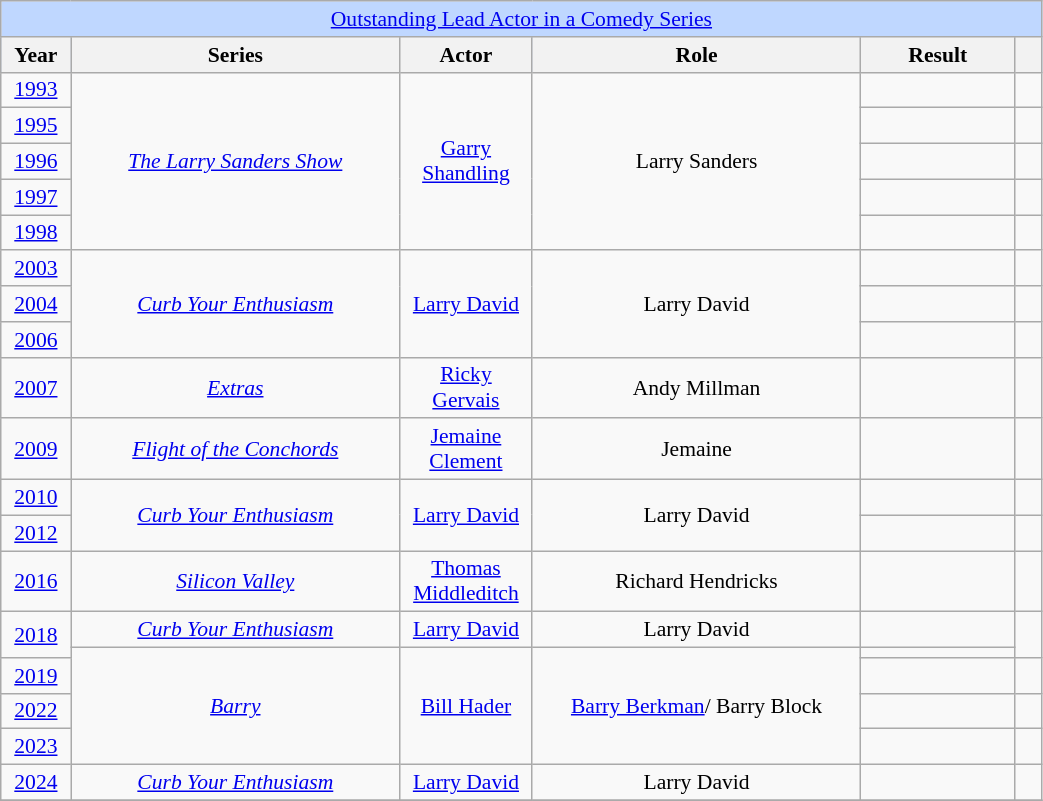<table class="wikitable plainrowheaders" style="text-align: center; font-size: 90%" width=55%>
<tr ---- bgcolor="#bfd7ff">
<td colspan=6 align=center><a href='#'>Outstanding Lead Actor in a Comedy Series</a></td>
</tr>
<tr ---- bgcolor="#bfd7ff">
<th scope="col" style="width:1%;">Year</th>
<th scope="col" style="width:12%;">Series</th>
<th scope="col" style="width:1%;">Actor</th>
<th scope="col" style="width:12%;">Role</th>
<th scope="col" style="width:5%;">Result</th>
<th scope="col" style="width:1%;"></th>
</tr>
<tr>
<td><a href='#'>1993</a></td>
<td rowspan="5"><em><a href='#'>The Larry Sanders Show</a></em></td>
<td rowspan="5"><a href='#'>Garry Shandling</a></td>
<td rowspan="5">Larry Sanders</td>
<td></td>
<td></td>
</tr>
<tr>
<td><a href='#'>1995</a></td>
<td></td>
<td></td>
</tr>
<tr>
<td><a href='#'>1996</a></td>
<td></td>
<td></td>
</tr>
<tr>
<td><a href='#'>1997</a></td>
<td></td>
<td></td>
</tr>
<tr>
<td><a href='#'>1998</a></td>
<td></td>
<td></td>
</tr>
<tr>
<td><a href='#'>2003</a></td>
<td rowspan="3"><em><a href='#'>Curb Your Enthusiasm</a></em></td>
<td rowspan="3"><a href='#'>Larry David</a></td>
<td rowspan="3">Larry David</td>
<td></td>
<td></td>
</tr>
<tr>
<td><a href='#'>2004</a></td>
<td></td>
<td></td>
</tr>
<tr>
<td><a href='#'>2006</a></td>
<td></td>
<td></td>
</tr>
<tr>
<td><a href='#'>2007</a></td>
<td><em><a href='#'>Extras</a></em></td>
<td><a href='#'>Ricky Gervais</a></td>
<td>Andy Millman</td>
<td></td>
<td></td>
</tr>
<tr>
<td><a href='#'>2009</a></td>
<td><em><a href='#'>Flight of the Conchords</a></em></td>
<td><a href='#'>Jemaine Clement</a></td>
<td>Jemaine</td>
<td></td>
<td></td>
</tr>
<tr>
<td><a href='#'>2010</a></td>
<td rowspan="2"><em><a href='#'>Curb Your Enthusiasm</a></em></td>
<td rowspan="2"><a href='#'>Larry David</a></td>
<td rowspan="2">Larry David</td>
<td></td>
<td></td>
</tr>
<tr>
<td><a href='#'>2012</a></td>
<td></td>
<td></td>
</tr>
<tr>
<td><a href='#'>2016</a></td>
<td><em><a href='#'>Silicon Valley</a></em></td>
<td><a href='#'>Thomas Middleditch</a></td>
<td>Richard Hendricks</td>
<td></td>
<td></td>
</tr>
<tr>
<td rowspan="2"><a href='#'>2018</a></td>
<td><em><a href='#'>Curb Your Enthusiasm</a></em></td>
<td><a href='#'>Larry David</a></td>
<td>Larry David</td>
<td></td>
<td rowspan="2"></td>
</tr>
<tr>
<td rowspan="4"><em><a href='#'>Barry</a></em></td>
<td rowspan="4"><a href='#'>Bill Hader</a></td>
<td rowspan="4"><a href='#'>Barry Berkman</a>/ Barry Block</td>
<td></td>
</tr>
<tr>
<td><a href='#'>2019</a></td>
<td></td>
<td></td>
</tr>
<tr>
<td><a href='#'>2022</a></td>
<td></td>
<td></td>
</tr>
<tr>
<td><a href='#'>2023</a></td>
<td></td>
<td></td>
</tr>
<tr>
<td><a href='#'>2024</a></td>
<td><em><a href='#'>Curb Your Enthusiasm</a></em></td>
<td><a href='#'>Larry David</a></td>
<td>Larry David</td>
<td></td>
<td></td>
</tr>
<tr>
</tr>
</table>
